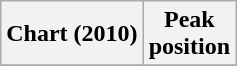<table class="wikitable plainrowheaders">
<tr>
<th scope="col">Chart (2010)</th>
<th scope="col">Peak<br>position</th>
</tr>
<tr>
</tr>
</table>
